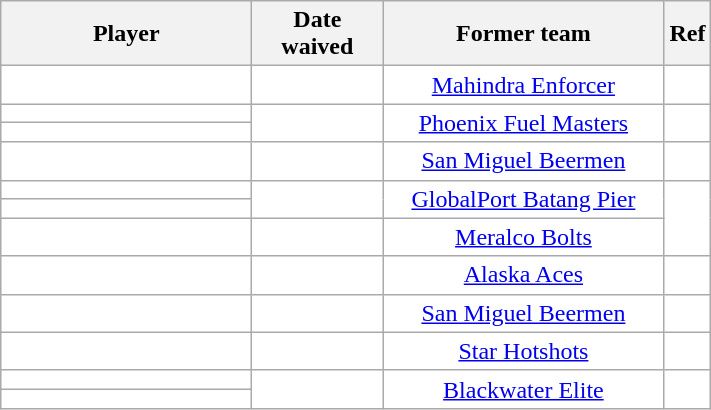<table class="wikitable sortable" style="text-align:center">
<tr>
<th style="width:160px">Player</th>
<th style="width:80px">Date waived</th>
<th style="width:180px">Former team</th>
<th class="unsortable">Ref</th>
</tr>
<tr style="background:#fff;">
<td align=left></td>
<td style="text-align:center"></td>
<td align=center><a href='#'>Mahindra Enforcer</a></td>
<td align=center></td>
</tr>
<tr style="background:#fff;">
<td align=left></td>
<td style="text-align:center" rowspan=2></td>
<td style="text-align:center;" rowspan="2"><a href='#'>Phoenix Fuel Masters</a></td>
<td style="text-align:center;" rowspan="2"></td>
</tr>
<tr style="background:#fff;">
<td align=left></td>
</tr>
<tr style="background:#fff;">
<td align=left></td>
<td style="text-align:center"></td>
<td align=center><a href='#'>San Miguel Beermen</a></td>
<td align=center></td>
</tr>
<tr style="background:#fff;">
<td align=left></td>
<td style="text-align:center" rowspan=2></td>
<td style="text-align:center;" rowspan="2"><a href='#'>GlobalPort Batang Pier</a></td>
<td style="text-align:center;" rowspan="3"></td>
</tr>
<tr style="background:#fff;">
<td align=left></td>
</tr>
<tr style="background:#fff;">
<td align=left></td>
<td style="text-align:center"></td>
<td align=center><a href='#'>Meralco Bolts</a></td>
</tr>
<tr style="background:#fff;">
<td align=left></td>
<td style="text-align:center"></td>
<td align=center><a href='#'>Alaska Aces</a></td>
<td align=center></td>
</tr>
<tr style="background:#fff;">
<td align=left></td>
<td style="text-align:center"></td>
<td align=center><a href='#'>San Miguel Beermen</a></td>
<td align=center></td>
</tr>
<tr style="background:#fff;">
<td align=left></td>
<td style="text-align:center"></td>
<td align=center><a href='#'>Star Hotshots</a></td>
<td align=center></td>
</tr>
<tr style="background:#fff;">
<td align=left></td>
<td style="text-align:center" rowspan=2></td>
<td style="text-align:center;" rowspan="2"><a href='#'>Blackwater Elite</a></td>
<td style="text-align:center;" rowspan="2"></td>
</tr>
<tr style="background:#fff;">
<td align=left></td>
</tr>
</table>
